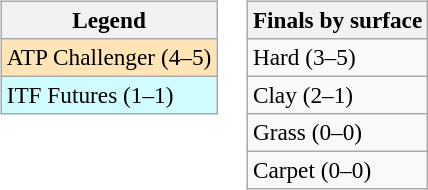<table>
<tr valign=top>
<td><br><table class=wikitable style=font-size:97%>
<tr>
<th>Legend</th>
</tr>
<tr bgcolor=moccasin>
<td>ATP Challenger (4–5)</td>
</tr>
<tr bgcolor=cffcff>
<td>ITF Futures (1–1)</td>
</tr>
</table>
</td>
<td><br><table class=wikitable style=font-size:97%>
<tr>
<th>Finals by surface</th>
</tr>
<tr>
<td>Hard (3–5)</td>
</tr>
<tr>
<td>Clay (2–1)</td>
</tr>
<tr>
<td>Grass (0–0)</td>
</tr>
<tr>
<td>Carpet (0–0)</td>
</tr>
</table>
</td>
</tr>
</table>
